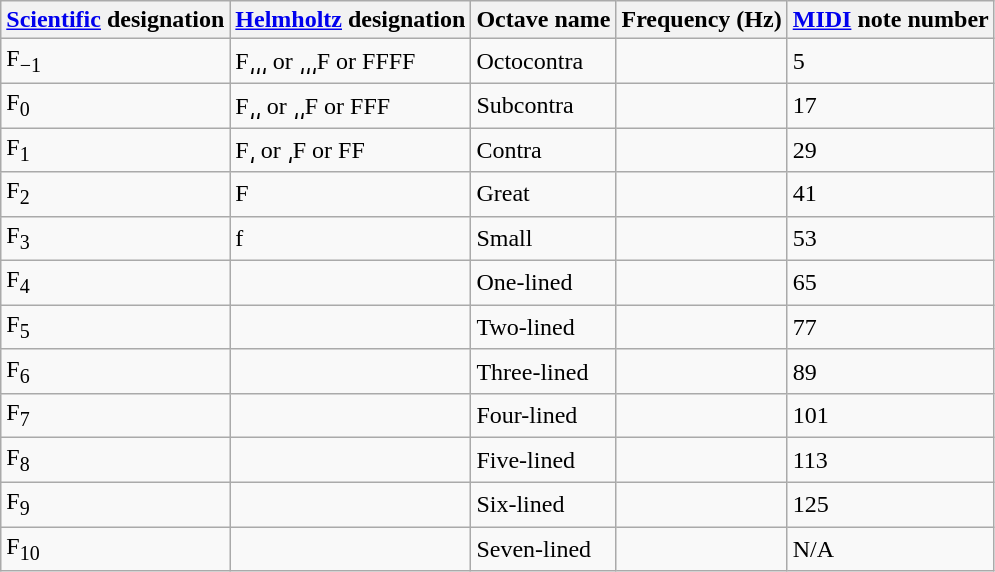<table class="wikitable">
<tr>
<th><a href='#'>Scientific</a> designation</th>
<th><a href='#'>Helmholtz</a> designation</th>
<th>Octave name</th>
<th>Frequency (Hz)</th>
<th><a href='#'>MIDI</a> note  number</th>
</tr>
<tr>
<td>F<sub>−1</sub></td>
<td>F͵͵͵ or ͵͵͵F or FFFF</td>
<td>Octocontra</td>
<td align="right"></td>
<td>5</td>
</tr>
<tr>
<td>F<sub>0</sub></td>
<td>F͵͵ or ͵͵F or FFF</td>
<td>Subcontra</td>
<td align="right"></td>
<td>17</td>
</tr>
<tr>
<td>F<sub>1</sub></td>
<td>F͵ or ͵F or FF</td>
<td>Contra</td>
<td align="right"></td>
<td>29</td>
</tr>
<tr>
<td>F<sub>2</sub></td>
<td>F</td>
<td>Great</td>
<td align="right"></td>
<td>41</td>
</tr>
<tr>
<td>F<sub>3</sub></td>
<td>f</td>
<td>Small</td>
<td align="right"></td>
<td>53</td>
</tr>
<tr>
<td>F<sub>4</sub></td>
<td></td>
<td>One-lined</td>
<td align="right"></td>
<td>65</td>
</tr>
<tr>
<td>F<sub>5</sub></td>
<td></td>
<td>Two-lined</td>
<td align="right"></td>
<td>77</td>
</tr>
<tr>
<td>F<sub>6</sub></td>
<td></td>
<td>Three-lined</td>
<td align="right"></td>
<td>89</td>
</tr>
<tr>
<td>F<sub>7</sub></td>
<td></td>
<td>Four-lined</td>
<td align="right"></td>
<td>101</td>
</tr>
<tr>
<td>F<sub>8</sub></td>
<td></td>
<td>Five-lined</td>
<td align="right"></td>
<td>113</td>
</tr>
<tr>
<td>F<sub>9</sub></td>
<td></td>
<td>Six-lined</td>
<td align="right"></td>
<td>125</td>
</tr>
<tr>
<td>F<sub>10</sub></td>
<td></td>
<td>Seven-lined</td>
<td align="right"></td>
<td>N/A</td>
</tr>
</table>
